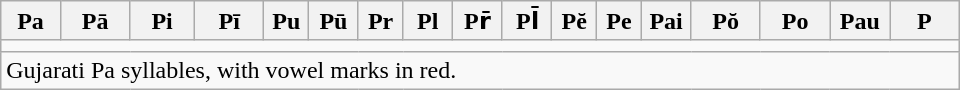<table class=wikitable style="width: 40em;">
<tr>
<th style="width:6%;">Pa</th>
<th style="width:7%;">Pā</th>
<th style="width:6.5%;">Pi</th>
<th style="width:7%;">Pī</th>
<th style="width:4.5%;">Pu</th>
<th style="width:5%;">Pū</th>
<th style="width:4.5%;">Pr</th>
<th style="width:5%;">Pl</th>
<th style="width:5%;">Pr̄</th>
<th style="width:5%;">Pl̄</th>
<th style="width:4.5%;">Pĕ</th>
<th style="width:4.5%;">Pe</th>
<th style="width:5%;">Pai</th>
<th style="width:7%;">Pŏ</th>
<th style="width:7%;">Po</th>
<th style="width:6%;">Pau</th>
<th style="width:7%;">P</th>
</tr>
<tr align="center">
<td colspan=17></td>
</tr>
<tr>
<td colspan=17>Gujarati Pa syllables, with vowel marks in red.</td>
</tr>
</table>
